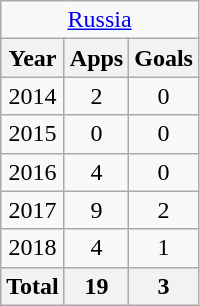<table class="wikitable" style="text-align:center">
<tr>
<td colspan=4><a href='#'>Russia</a></td>
</tr>
<tr>
<th>Year</th>
<th>Apps</th>
<th>Goals</th>
</tr>
<tr>
<td>2014</td>
<td>2</td>
<td>0</td>
</tr>
<tr>
<td>2015</td>
<td>0</td>
<td>0</td>
</tr>
<tr>
<td>2016</td>
<td>4</td>
<td>0</td>
</tr>
<tr>
<td>2017</td>
<td>9</td>
<td>2</td>
</tr>
<tr>
<td>2018</td>
<td>4</td>
<td>1</td>
</tr>
<tr>
<th>Total</th>
<th>19</th>
<th>3</th>
</tr>
</table>
